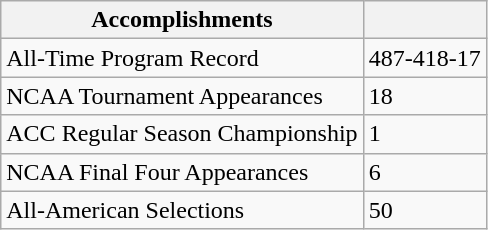<table class="wikitable">
<tr>
<th>Accomplishments</th>
<th></th>
</tr>
<tr>
<td>All-Time Program Record</td>
<td>487-418-17</td>
</tr>
<tr>
<td>NCAA Tournament Appearances</td>
<td>18</td>
</tr>
<tr>
<td>ACC Regular Season Championship</td>
<td>1</td>
</tr>
<tr>
<td>NCAA Final Four Appearances</td>
<td>6</td>
</tr>
<tr>
<td>All-American Selections</td>
<td>50</td>
</tr>
</table>
